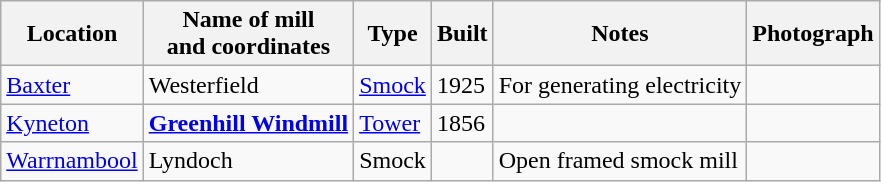<table class="wikitable">
<tr>
<th>Location</th>
<th>Name of mill<br>and coordinates</th>
<th>Type</th>
<th>Built</th>
<th>Notes</th>
<th>Photograph</th>
</tr>
<tr>
<td><a href='#'>Baxter</a></td>
<td>Westerfield</td>
<td><a href='#'>Smock</a></td>
<td>1925</td>
<td>For generating electricity<br></td>
<td></td>
</tr>
<tr>
<td><a href='#'>Kyneton</a></td>
<td><strong><a href='#'>Greenhill Windmill</a></strong></td>
<td><a href='#'>Tower</a></td>
<td>1856</td>
<td></td>
<td></td>
</tr>
<tr>
<td><a href='#'>Warrnambool</a></td>
<td>Lyndoch</td>
<td>Smock</td>
<td></td>
<td>Open framed smock mill<br></td>
<td></td>
</tr>
</table>
